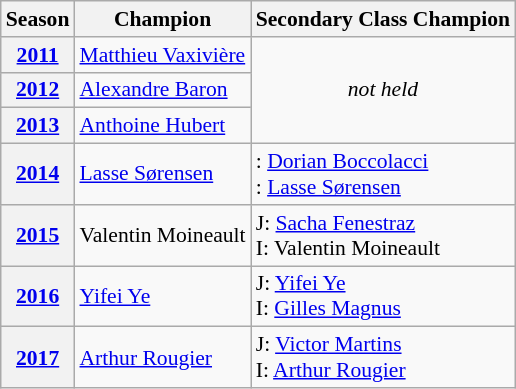<table class="wikitable" style="font-size:90%;">
<tr>
<th>Season</th>
<th>Champion</th>
<th>Secondary Class Champion</th>
</tr>
<tr>
<th><a href='#'>2011</a></th>
<td> <a href='#'>Matthieu Vaxivière</a></td>
<td rowspan=3 align=center><em>not held</em></td>
</tr>
<tr>
<th><a href='#'>2012</a></th>
<td> <a href='#'>Alexandre Baron</a></td>
</tr>
<tr>
<th><a href='#'>2013</a></th>
<td> <a href='#'>Anthoine Hubert</a></td>
</tr>
<tr>
<th><a href='#'>2014</a></th>
<td> <a href='#'>Lasse Sørensen</a></td>
<td>:  <a href='#'>Dorian Boccolacci</a><br>:  <a href='#'>Lasse Sørensen</a></td>
</tr>
<tr>
<th><a href='#'>2015</a></th>
<td> Valentin Moineault</td>
<td>J:  <a href='#'>Sacha Fenestraz</a><br>I:  Valentin Moineault</td>
</tr>
<tr>
<th><a href='#'>2016</a></th>
<td> <a href='#'>Yifei Ye</a></td>
<td>J:  <a href='#'>Yifei Ye</a><br>I:  <a href='#'>Gilles Magnus</a></td>
</tr>
<tr>
<th><a href='#'>2017</a></th>
<td> <a href='#'>Arthur Rougier</a></td>
<td>J:  <a href='#'>Victor Martins</a><br>I:  <a href='#'>Arthur Rougier</a></td>
</tr>
</table>
